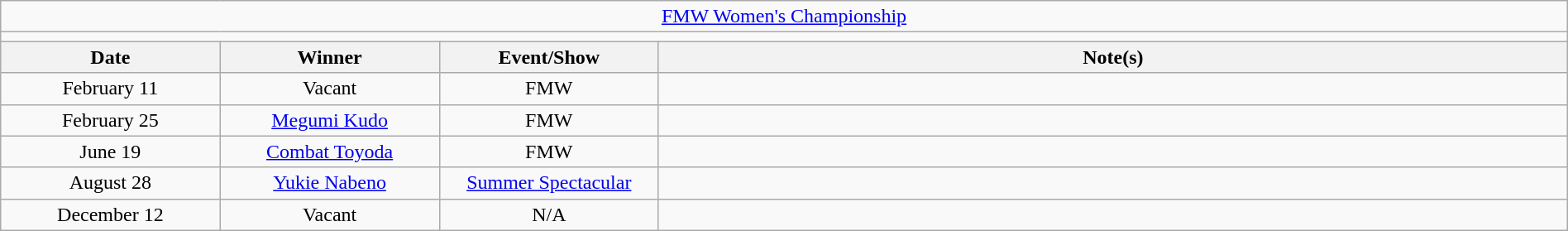<table class="wikitable" style="text-align:center; width:100%;">
<tr>
<td colspan="5"><a href='#'>FMW Women's Championship</a></td>
</tr>
<tr>
<td colspan="5"><strong></strong></td>
</tr>
<tr>
<th width="14%">Date</th>
<th width="14%">Winner</th>
<th width="14%">Event/Show</th>
<th width="58%">Note(s)</th>
</tr>
<tr>
<td>February 11</td>
<td>Vacant</td>
<td>FMW</td>
<td align="left"></td>
</tr>
<tr>
<td>February 25</td>
<td><a href='#'>Megumi Kudo</a></td>
<td>FMW</td>
<td align="left"></td>
</tr>
<tr>
<td>June 19</td>
<td><a href='#'>Combat Toyoda</a></td>
<td>FMW</td>
<td align="left"></td>
</tr>
<tr>
<td>August 28</td>
<td><a href='#'>Yukie Nabeno</a></td>
<td><a href='#'>Summer Spectacular</a></td>
<td align="left"></td>
</tr>
<tr>
<td>December 12</td>
<td>Vacant</td>
<td>N/A</td>
<td align="left"></td>
</tr>
</table>
